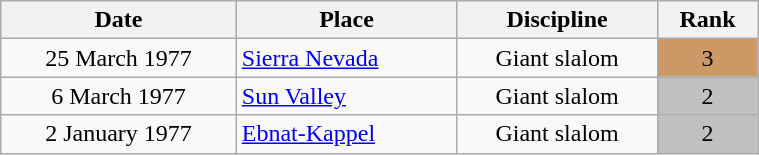<table class="wikitable" width=40% style="font-size:100%; text-align:center;">
<tr>
<th>Date</th>
<th>Place</th>
<th>Discipline</th>
<th>Rank</th>
</tr>
<tr>
<td>25 March 1977</td>
<td align=left> <a href='#'>Sierra Nevada</a></td>
<td>Giant slalom</td>
<td bgcolor=cc9966>3</td>
</tr>
<tr>
<td>6 March 1977</td>
<td align=left> <a href='#'>Sun Valley</a></td>
<td>Giant slalom</td>
<td bgcolor=silver>2</td>
</tr>
<tr>
<td>2 January 1977</td>
<td align=left> <a href='#'>Ebnat-Kappel</a></td>
<td>Giant slalom</td>
<td bgcolor=silver>2</td>
</tr>
</table>
